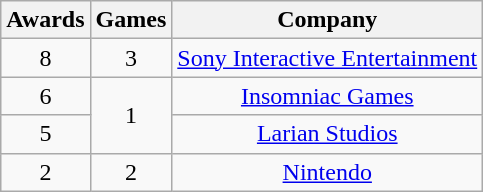<table class="wikitable floatright" rowspan="2" style="text-align:center;" background: #f6e39c;>
<tr>
<th scope="col">Awards</th>
<th scope="col">Games</th>
<th scope="col">Company</th>
</tr>
<tr>
<td>8</td>
<td>3</td>
<td><a href='#'>Sony Interactive Entertainment</a></td>
</tr>
<tr>
<td>6</td>
<td rowspan=2>1</td>
<td><a href='#'>Insomniac Games</a></td>
</tr>
<tr>
<td>5</td>
<td><a href='#'>Larian Studios</a></td>
</tr>
<tr>
<td>2</td>
<td>2</td>
<td><a href='#'>Nintendo</a></td>
</tr>
</table>
